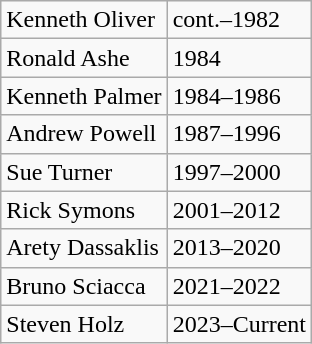<table class="wikitable">
<tr>
<td>Kenneth Oliver</td>
<td>cont.–1982</td>
</tr>
<tr>
<td>Ronald Ashe</td>
<td>1984</td>
</tr>
<tr>
<td>Kenneth Palmer</td>
<td>1984–1986</td>
</tr>
<tr>
<td>Andrew Powell</td>
<td>1987–1996</td>
</tr>
<tr>
<td>Sue Turner</td>
<td>1997–2000</td>
</tr>
<tr>
<td>Rick Symons</td>
<td>2001–2012</td>
</tr>
<tr>
<td>Arety Dassaklis</td>
<td>2013–2020</td>
</tr>
<tr>
<td>Bruno Sciacca</td>
<td>2021–2022</td>
</tr>
<tr>
<td>Steven Holz</td>
<td>2023–Current</td>
</tr>
</table>
